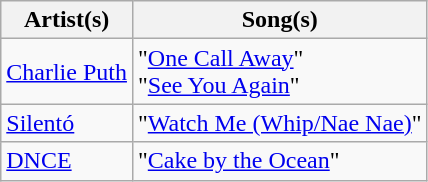<table class="wikitable">
<tr>
<th>Artist(s)</th>
<th>Song(s)</th>
</tr>
<tr>
<td><a href='#'>Charlie Puth</a><br></td>
<td>"<a href='#'>One Call Away</a>" <br>"<a href='#'>See You Again</a>"</td>
</tr>
<tr>
<td><a href='#'>Silentó</a></td>
<td>"<a href='#'>Watch Me (Whip/Nae Nae)</a>"</td>
</tr>
<tr>
<td><a href='#'>DNCE</a></td>
<td>"<a href='#'>Cake by the Ocean</a>"</td>
</tr>
</table>
